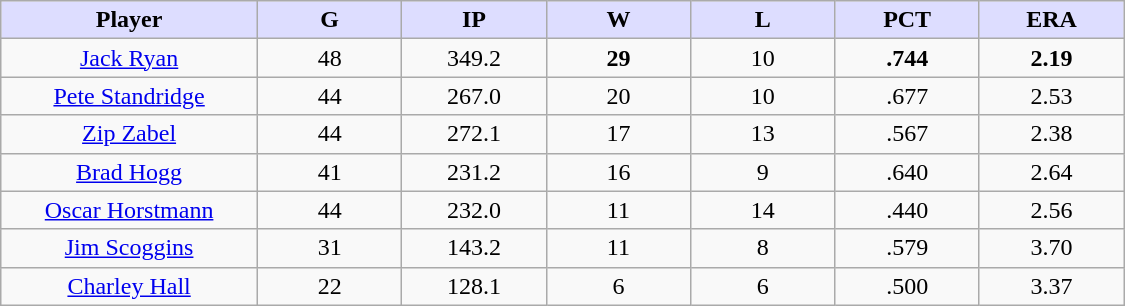<table class="wikitable sortable">
<tr>
<th style="background:#ddf; width:16%;">Player</th>
<th style="background:#ddf; width:9%;">G</th>
<th style="background:#ddf; width:9%;">IP</th>
<th style="background:#ddf; width:9%;">W</th>
<th style="background:#ddf; width:9%;">L</th>
<th style="background:#ddf; width:9%;">PCT</th>
<th style="background:#ddf; width:9%;">ERA</th>
</tr>
<tr style="text-align:center;">
<td><a href='#'>Jack Ryan</a></td>
<td>48</td>
<td>349.2</td>
<td><strong>29</strong></td>
<td>10</td>
<td><strong>.744</strong></td>
<td><strong>2.19</strong></td>
</tr>
<tr style="text-align:center;">
<td><a href='#'>Pete Standridge</a></td>
<td>44</td>
<td>267.0</td>
<td>20</td>
<td>10</td>
<td>.677</td>
<td>2.53</td>
</tr>
<tr style="text-align:center;">
<td><a href='#'>Zip Zabel</a></td>
<td>44</td>
<td>272.1</td>
<td>17</td>
<td>13</td>
<td>.567</td>
<td>2.38</td>
</tr>
<tr style="text-align:center;">
<td><a href='#'>Brad Hogg</a></td>
<td>41</td>
<td>231.2</td>
<td>16</td>
<td>9</td>
<td>.640</td>
<td>2.64</td>
</tr>
<tr style="text-align:center;">
<td><a href='#'>Oscar Horstmann</a></td>
<td>44</td>
<td>232.0</td>
<td>11</td>
<td>14</td>
<td>.440</td>
<td>2.56</td>
</tr>
<tr style="text-align:center;">
<td><a href='#'>Jim Scoggins</a></td>
<td>31</td>
<td>143.2</td>
<td>11</td>
<td>8</td>
<td>.579</td>
<td>3.70</td>
</tr>
<tr style="text-align:center;">
<td><a href='#'>Charley Hall</a></td>
<td>22</td>
<td>128.1</td>
<td>6</td>
<td>6</td>
<td>.500</td>
<td>3.37</td>
</tr>
</table>
